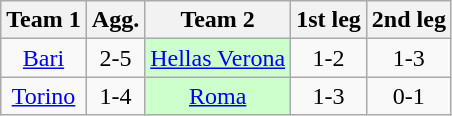<table class="wikitable" style="text-align: center">
<tr>
<th>Team 1</th>
<th>Agg.</th>
<th>Team 2</th>
<th>1st leg</th>
<th>2nd leg</th>
</tr>
<tr>
<td><a href='#'>Bari</a></td>
<td>2-5</td>
<td bgcolor="ccffcc"><a href='#'>Hellas Verona</a></td>
<td>1-2</td>
<td>1-3</td>
</tr>
<tr>
<td><a href='#'>Torino</a></td>
<td>1-4</td>
<td bgcolor="ccffcc"><a href='#'>Roma</a></td>
<td>1-3</td>
<td>0-1</td>
</tr>
</table>
